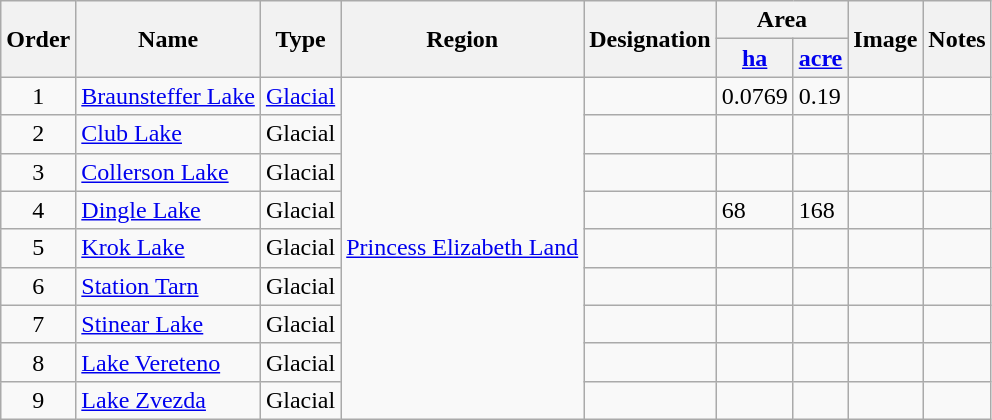<table class="wikitable sortable">
<tr>
<th scope="col" rowspan=2>Order</th>
<th scope="col" rowspan=2>Name</th>
<th scope="col" rowspan=2>Type</th>
<th scope="col" rowspan=2>Region</th>
<th scope="col" rowspan=2>Designation</th>
<th scope="col" colspan=2>Area</th>
<th scope="col" rowspan=2>Image</th>
<th scope="col" rowspan=2>Notes</th>
</tr>
<tr>
<th scope="col"><a href='#'>ha</a></th>
<th scope="col"><a href='#'>acre</a></th>
</tr>
<tr>
<td align=center>1</td>
<td><a href='#'>Braunsteffer Lake</a></td>
<td><a href='#'>Glacial</a></td>
<td rowspan=9><a href='#'>Princess Elizabeth Land</a></td>
<td></td>
<td>0.0769</td>
<td>0.19</td>
<td></td>
<td></td>
</tr>
<tr>
<td align=center>2</td>
<td><a href='#'>Club Lake</a></td>
<td>Glacial</td>
<td></td>
<td></td>
<td></td>
<td></td>
<td></td>
</tr>
<tr>
<td align=center>3</td>
<td><a href='#'>Collerson Lake</a></td>
<td>Glacial</td>
<td></td>
<td></td>
<td></td>
<td></td>
<td></td>
</tr>
<tr>
<td align=center>4</td>
<td><a href='#'>Dingle Lake</a></td>
<td>Glacial</td>
<td></td>
<td>68</td>
<td>168</td>
<td></td>
<td></td>
</tr>
<tr>
<td align=center>5</td>
<td><a href='#'>Krok Lake</a></td>
<td>Glacial</td>
<td></td>
<td></td>
<td></td>
<td></td>
<td></td>
</tr>
<tr>
<td align=center>6</td>
<td><a href='#'>Station Tarn</a></td>
<td>Glacial</td>
<td></td>
<td></td>
<td></td>
<td></td>
<td></td>
</tr>
<tr>
<td align=center>7</td>
<td><a href='#'>Stinear Lake</a></td>
<td>Glacial</td>
<td></td>
<td></td>
<td></td>
<td></td>
<td></td>
</tr>
<tr>
<td align=center>8</td>
<td><a href='#'>Lake Vereteno</a></td>
<td>Glacial</td>
<td></td>
<td></td>
<td></td>
<td></td>
<td></td>
</tr>
<tr>
<td align=center>9</td>
<td><a href='#'>Lake Zvezda</a></td>
<td>Glacial</td>
<td></td>
<td></td>
<td></td>
<td></td>
<td></td>
</tr>
</table>
